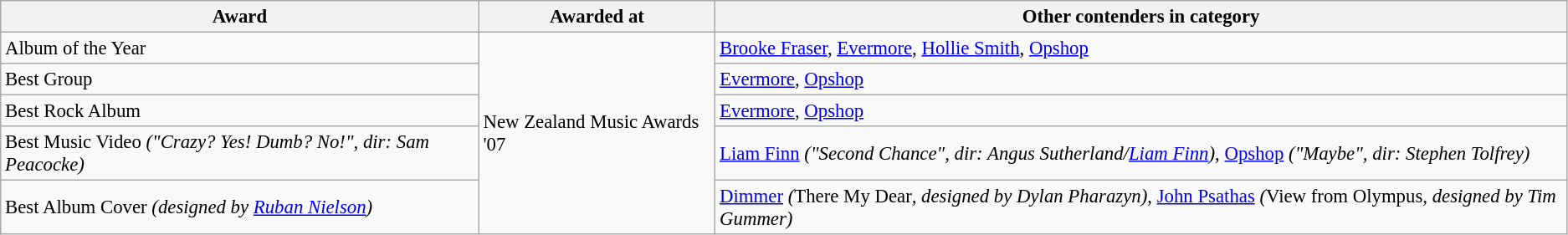<table class="wikitable" style="font-size: 95%;">
<tr>
<th>Award</th>
<th>Awarded at</th>
<th>Other contenders in category</th>
</tr>
<tr>
<td>Album of the Year</td>
<td rowspan="5">New Zealand Music Awards '07</td>
<td><a href='#'>Brooke Fraser</a>, <a href='#'>Evermore</a>, <a href='#'>Hollie Smith</a>, <a href='#'>Opshop</a></td>
</tr>
<tr>
<td>Best Group</td>
<td><a href='#'>Evermore</a>, <a href='#'>Opshop</a></td>
</tr>
<tr>
<td>Best Rock Album</td>
<td><a href='#'>Evermore</a>, <a href='#'>Opshop</a></td>
</tr>
<tr>
<td>Best Music Video <em>("Crazy? Yes! Dumb? No!", dir: Sam Peacocke)</em></td>
<td><a href='#'>Liam Finn</a> <em>("Second Chance", dir: Angus Sutherland/<a href='#'>Liam Finn</a>)</em>, <a href='#'>Opshop</a> <em>("Maybe", dir: Stephen Tolfrey)</em></td>
</tr>
<tr>
<td>Best Album Cover <em>(designed by <a href='#'>Ruban Nielson</a>)</em></td>
<td><a href='#'>Dimmer</a> <em>(</em>There My Dear<em>, designed by Dylan Pharazyn)</em>, <a href='#'>John Psathas</a> <em>(</em>View from Olympus<em>, designed by Tim Gummer)</em></td>
</tr>
</table>
